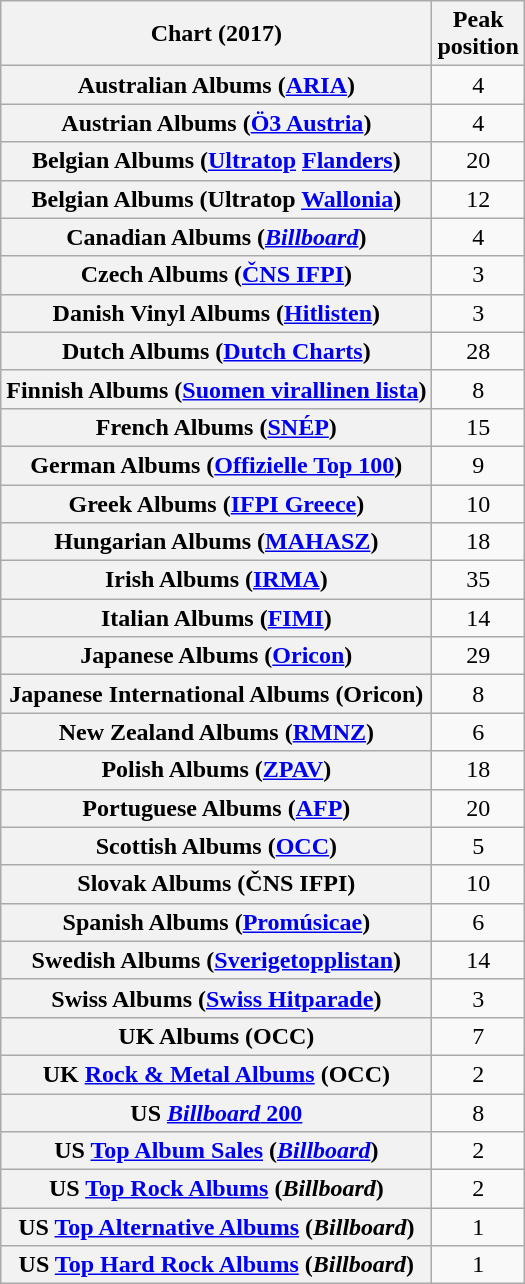<table class="wikitable sortable plainrowheaders" style="text-align:center">
<tr>
<th scope="col">Chart (2017)</th>
<th scope="col">Peak<br>position</th>
</tr>
<tr>
<th scope="row">Australian Albums (<a href='#'>ARIA</a>)</th>
<td>4</td>
</tr>
<tr>
<th scope="row">Austrian Albums (<a href='#'>Ö3 Austria</a>)</th>
<td>4</td>
</tr>
<tr>
<th scope="row">Belgian Albums (<a href='#'>Ultratop</a> <a href='#'>Flanders</a>)</th>
<td>20</td>
</tr>
<tr>
<th scope="row">Belgian Albums (Ultratop <a href='#'>Wallonia</a>)</th>
<td>12</td>
</tr>
<tr>
<th scope="row">Canadian Albums (<em><a href='#'>Billboard</a></em>)</th>
<td>4</td>
</tr>
<tr>
<th scope="row">Czech Albums (<a href='#'>ČNS IFPI</a>)</th>
<td>3</td>
</tr>
<tr>
<th scope="row">Danish Vinyl Albums (<a href='#'>Hitlisten</a>)</th>
<td>3</td>
</tr>
<tr>
<th scope="row">Dutch Albums (<a href='#'>Dutch Charts</a>)</th>
<td>28</td>
</tr>
<tr>
<th scope="row">Finnish Albums (<a href='#'>Suomen virallinen lista</a>)</th>
<td>8</td>
</tr>
<tr>
<th scope="row">French Albums (<a href='#'>SNÉP</a>)</th>
<td>15</td>
</tr>
<tr>
<th scope="row">German Albums (<a href='#'>Offizielle Top 100</a>)</th>
<td>9</td>
</tr>
<tr>
<th scope="row">Greek Albums (<a href='#'>IFPI Greece</a>)</th>
<td>10</td>
</tr>
<tr>
<th scope="row">Hungarian Albums (<a href='#'>MAHASZ</a>)</th>
<td>18</td>
</tr>
<tr>
<th scope="row">Irish Albums (<a href='#'>IRMA</a>)</th>
<td>35</td>
</tr>
<tr>
<th scope="row">Italian Albums (<a href='#'>FIMI</a>)</th>
<td>14</td>
</tr>
<tr>
<th scope="row">Japanese Albums (<a href='#'>Oricon</a>)</th>
<td>29</td>
</tr>
<tr>
<th scope="row">Japanese International Albums (Oricon)</th>
<td>8</td>
</tr>
<tr>
<th scope="row">New Zealand Albums (<a href='#'>RMNZ</a>)</th>
<td>6</td>
</tr>
<tr>
<th scope="row">Polish Albums (<a href='#'>ZPAV</a>)</th>
<td>18</td>
</tr>
<tr>
<th scope="row">Portuguese Albums (<a href='#'>AFP</a>)</th>
<td>20</td>
</tr>
<tr>
<th scope="row">Scottish Albums (<a href='#'>OCC</a>)</th>
<td>5</td>
</tr>
<tr>
<th scope="row">Slovak Albums (ČNS IFPI)</th>
<td>10</td>
</tr>
<tr>
<th scope="row">Spanish Albums (<a href='#'>Promúsicae</a>)</th>
<td>6</td>
</tr>
<tr>
<th scope="row">Swedish Albums (<a href='#'>Sverigetopplistan</a>)</th>
<td>14</td>
</tr>
<tr>
<th scope="row">Swiss Albums (<a href='#'>Swiss Hitparade</a>)</th>
<td>3</td>
</tr>
<tr>
<th scope="row">UK Albums (OCC)</th>
<td>7</td>
</tr>
<tr>
<th scope="row">UK <a href='#'>Rock & Metal Albums</a> (OCC)</th>
<td>2</td>
</tr>
<tr>
<th scope="row">US <a href='#'><em>Billboard</em> 200</a></th>
<td>8</td>
</tr>
<tr>
<th scope="row">US <a href='#'>Top Album Sales</a> (<em><a href='#'>Billboard</a></em>)</th>
<td>2</td>
</tr>
<tr>
<th scope="row">US <a href='#'>Top Rock Albums</a> (<em>Billboard</em>)</th>
<td>2</td>
</tr>
<tr>
<th scope="row">US <a href='#'>Top Alternative Albums</a> (<em>Billboard</em>)</th>
<td>1</td>
</tr>
<tr>
<th scope="row">US <a href='#'>Top Hard Rock Albums</a> (<em>Billboard</em>)</th>
<td>1</td>
</tr>
</table>
